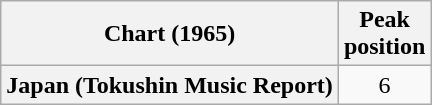<table class="wikitable sortable plainrowheaders" style="text-align:center">
<tr>
<th>Chart (1965)</th>
<th>Peak<br>position</th>
</tr>
<tr>
<th scope="row">Japan (Tokushin Music Report)</th>
<td>6</td>
</tr>
</table>
